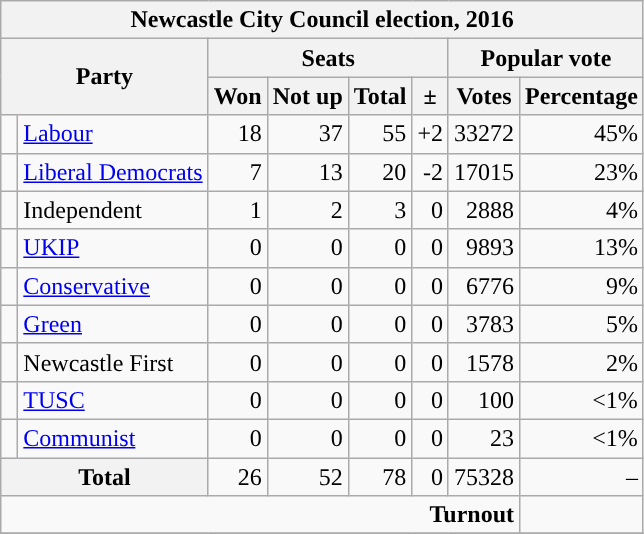<table class="wikitable">
<tr>
<th colspan="8"><strong>Newcastle City Council election, 2016</strong></th>
</tr>
<tr>
<th rowspan="2" colspan="2">Party</th>
<th colspan="4">Seats</th>
<th colspan="2">Popular vote</th>
</tr>
<tr>
<th>Won</th>
<th>Not up</th>
<th>Total</th>
<th>±</th>
<th>Votes</th>
<th>Percentage</th>
</tr>
<tr>
<td style="background-color: "> </td>
<td><a href='#'>Labour</a></td>
<td align=right>18</td>
<td align=right>37</td>
<td align=right>55</td>
<td align=right>+2</td>
<td align=right>33272</td>
<td align=right>45%</td>
</tr>
<tr>
<td style="background-color: "> </td>
<td><a href='#'>Liberal Democrats</a></td>
<td align=right>7</td>
<td align=right>13</td>
<td align=right>20</td>
<td align=right>-2</td>
<td align=right>17015</td>
<td align=right>23%</td>
</tr>
<tr>
<td style="background-color: "> </td>
<td>Independent</td>
<td align=right>1</td>
<td align=right>2</td>
<td align=right>3</td>
<td align=right>0</td>
<td align=right>2888</td>
<td align=right>4%</td>
</tr>
<tr>
<td style="background-color: "> </td>
<td><a href='#'>UKIP</a></td>
<td align=right>0</td>
<td align=right>0</td>
<td align=right>0</td>
<td align=right>0</td>
<td align=right>9893</td>
<td align=right>13%</td>
</tr>
<tr>
<td style="background-color: "> </td>
<td><a href='#'>Conservative</a></td>
<td align=right>0</td>
<td align=right>0</td>
<td align=right>0</td>
<td align=right>0</td>
<td align=right>6776</td>
<td align=right>9%</td>
</tr>
<tr>
<td style="background-color: "> </td>
<td><a href='#'>Green</a></td>
<td align=right>0</td>
<td align=right>0</td>
<td align=right>0</td>
<td align=right>0</td>
<td align=right>3783</td>
<td align=right>5%</td>
</tr>
<tr>
<td style="background-color: "> </td>
<td>Newcastle First</td>
<td align=right>0</td>
<td align=right>0</td>
<td align=right>0</td>
<td align=right>0</td>
<td align=right>1578</td>
<td align=right>2%</td>
</tr>
<tr>
<td style="background-color: "> </td>
<td><a href='#'>TUSC</a></td>
<td align=right>0</td>
<td align=right>0</td>
<td align=right>0</td>
<td align=right>0</td>
<td align=right>100</td>
<td align=right><1%</td>
</tr>
<tr>
<td style="background-color: "> </td>
<td><a href='#'>Communist</a></td>
<td align=right>0</td>
<td align=right>0</td>
<td align=right>0</td>
<td align=right>0</td>
<td align=right>23</td>
<td align=right><1%</td>
</tr>
<tr>
<th colspan="2">Total</th>
<td align=right>26</td>
<td align=right>52</td>
<td align=right>78</td>
<td align=right>0</td>
<td align=right>75328</td>
<td align=right>–</td>
</tr>
<tr>
<td colspan="7" align=right><strong>Turnout</strong></td>
<td align=right></td>
</tr>
<tr>
</tr>
</table>
